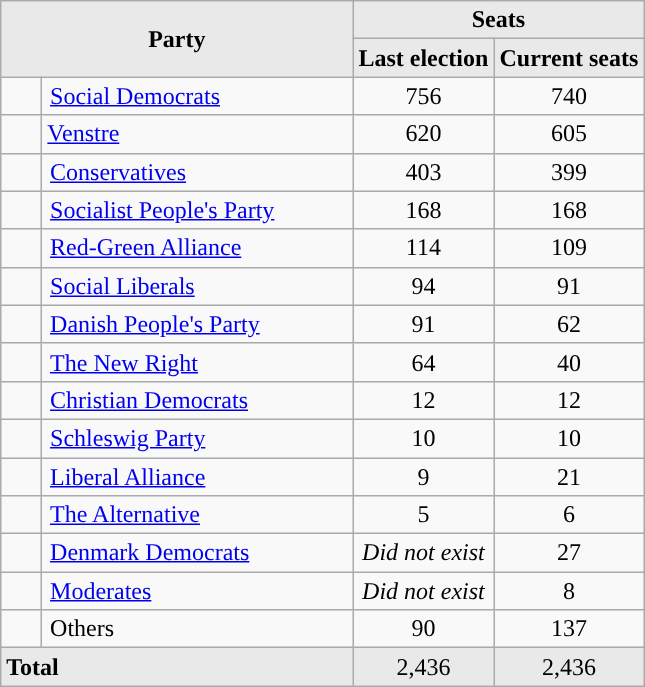<table class="wikitable sortable">
<tr>
<th style=background-color:#E9E9E9 rowspan = 2 colspan=2>Party</th>
<th style=background-color:#E9E9E9 colspan=3>Seats</th>
</tr>
<tr>
<th style=background-color:#E9E9E9>Last election</th>
<th style=background-color:#E9E9E9>Current seats<br></th>
</tr>
<tr>
<td style="background:"></td>
<td style=padding-left:5px;><a href='#'>Social Democrats</a></td>
<td align=center>756</td>
<td align=center>740</td>
</tr>
<tr>
<td style="width:20px; background:"></td>
<td style=width:200px padding-left:5px;><a href='#'>Venstre</a></td>
<td align=center>620</td>
<td align=center>605</td>
</tr>
<tr>
<td style="background:"></td>
<td style=padding-left:5px;><a href='#'>Conservatives</a></td>
<td align=center>403</td>
<td align=center>399</td>
</tr>
<tr>
<td style="background:"></td>
<td style=padding-left:5px;><a href='#'>Socialist People's Party</a></td>
<td align=center>168</td>
<td align=center>168</td>
</tr>
<tr>
<td style="background:"></td>
<td style=padding-left:5px;><a href='#'>Red-Green Alliance</a></td>
<td align=center>114</td>
<td align=center>109</td>
</tr>
<tr>
<td style="background:"></td>
<td style=padding-left:5px;><a href='#'>Social Liberals</a></td>
<td align=center>94</td>
<td align=center>91</td>
</tr>
<tr>
<td style="background:"></td>
<td style=padding-left:5px;><a href='#'>Danish People's Party</a></td>
<td align=center>91</td>
<td align=center>62</td>
</tr>
<tr>
<td style="background:"></td>
<td style=padding-left:5px;><a href='#'>The New Right</a></td>
<td align=center>64</td>
<td align=center>40</td>
</tr>
<tr>
<td style="background:"></td>
<td style=padding-left:5px;><a href='#'>Christian Democrats</a></td>
<td align=center>12</td>
<td align=center>12</td>
</tr>
<tr>
<td style="background:"></td>
<td style=padding-left:5px;><a href='#'>Schleswig Party</a></td>
<td align=center>10</td>
<td align=center>10</td>
</tr>
<tr>
<td style="background:"></td>
<td style=padding-left:5px;><a href='#'>Liberal Alliance</a></td>
<td align=center>9</td>
<td align=center>21</td>
</tr>
<tr>
<td style="background:"></td>
<td style=padding-left:5px;><a href='#'>The Alternative</a></td>
<td align=center>5</td>
<td align=center>6</td>
</tr>
<tr>
<td style="background:"></td>
<td style=padding-left:5px;><a href='#'>Denmark Democrats</a></td>
<td align=center><em>Did not exist</em></td>
<td align=center>27</td>
</tr>
<tr>
<td style="background:"></td>
<td style=padding-left:5px;><a href='#'>Moderates</a></td>
<td align=center><em>Did not exist</em></td>
<td align=center>8</td>
</tr>
<tr>
<td style="background:"></td>
<td style=padding-left:5px;>Others</td>
<td align=center>90</td>
<td align=center>137</td>
</tr>
<tr>
<td style=background-color:#E9E9E9 colspan=2><strong>Total</strong></td>
<td align=center style=background-color:#E9E9E9>2,436</td>
<td align=center style=background-color:#E9E9E9>2,436</td>
</tr>
</table>
